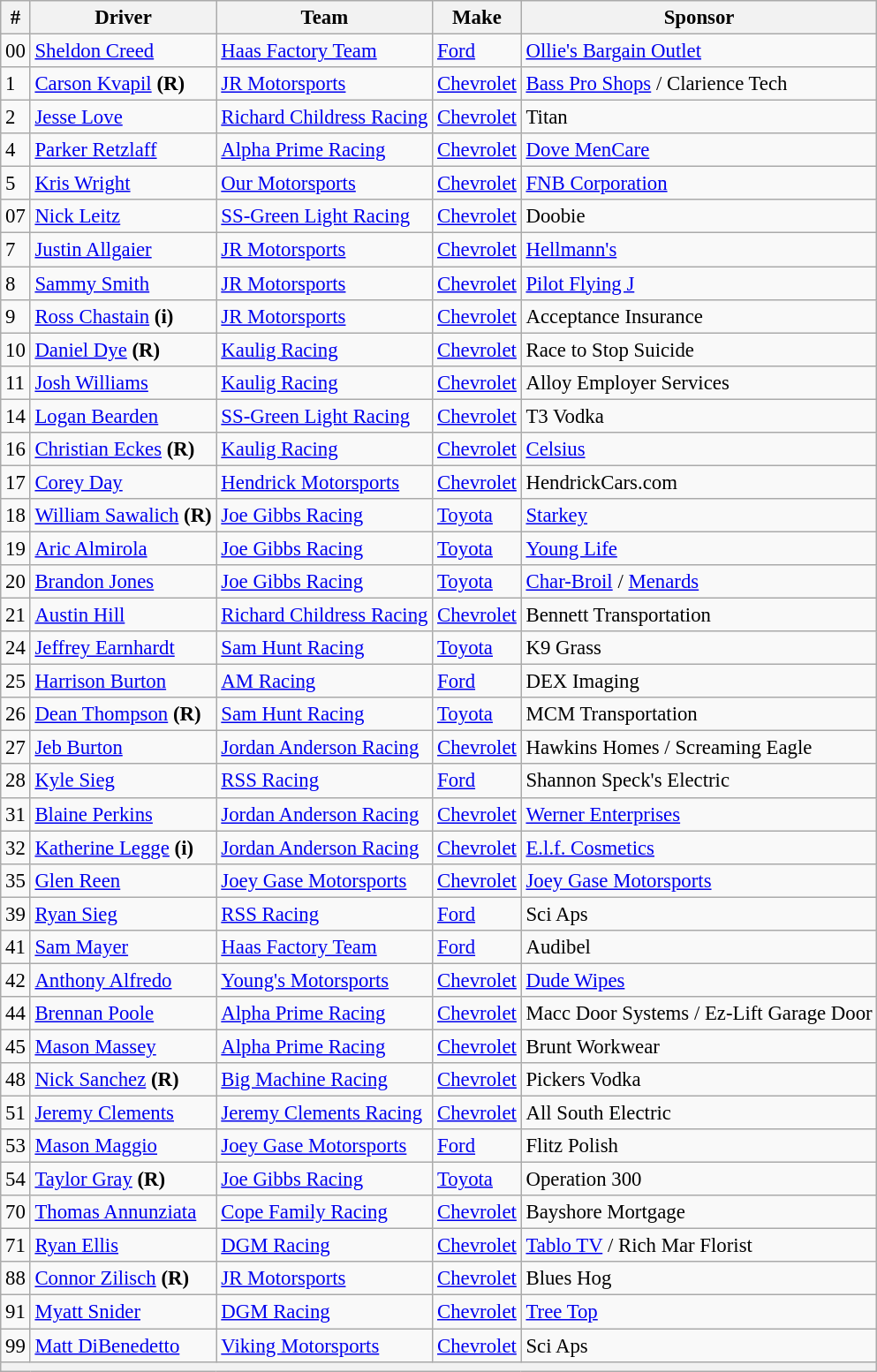<table class="wikitable" style="font-size: 95%;">
<tr>
<th>#</th>
<th>Driver</th>
<th>Team</th>
<th>Make</th>
<th>Sponsor</th>
</tr>
<tr>
<td>00</td>
<td><a href='#'>Sheldon Creed</a></td>
<td><a href='#'>Haas Factory Team</a></td>
<td><a href='#'>Ford</a></td>
<td><a href='#'>Ollie's Bargain Outlet</a></td>
</tr>
<tr>
<td>1</td>
<td><a href='#'>Carson Kvapil</a> <strong>(R)</strong></td>
<td><a href='#'>JR Motorsports</a></td>
<td><a href='#'>Chevrolet</a></td>
<td><a href='#'>Bass Pro Shops</a> / Clarience Tech</td>
</tr>
<tr>
<td>2</td>
<td><a href='#'>Jesse Love</a></td>
<td nowrap=""><a href='#'>Richard Childress Racing</a></td>
<td><a href='#'>Chevrolet</a></td>
<td>Titan</td>
</tr>
<tr>
<td>4</td>
<td><a href='#'>Parker Retzlaff</a></td>
<td><a href='#'>Alpha Prime Racing</a></td>
<td><a href='#'>Chevrolet</a></td>
<td><a href='#'>Dove MenCare</a></td>
</tr>
<tr>
<td>5</td>
<td><a href='#'>Kris Wright</a></td>
<td><a href='#'>Our Motorsports</a></td>
<td><a href='#'>Chevrolet</a></td>
<td><a href='#'>FNB Corporation</a></td>
</tr>
<tr>
<td>07</td>
<td><a href='#'>Nick Leitz</a></td>
<td><a href='#'>SS-Green Light Racing</a></td>
<td><a href='#'>Chevrolet</a></td>
<td>Doobie</td>
</tr>
<tr>
<td>7</td>
<td><a href='#'>Justin Allgaier</a></td>
<td><a href='#'>JR Motorsports</a></td>
<td><a href='#'>Chevrolet</a></td>
<td><a href='#'>Hellmann's</a></td>
</tr>
<tr>
<td>8</td>
<td><a href='#'>Sammy Smith</a></td>
<td><a href='#'>JR Motorsports</a></td>
<td><a href='#'>Chevrolet</a></td>
<td><a href='#'>Pilot Flying J</a></td>
</tr>
<tr>
<td>9</td>
<td><a href='#'>Ross Chastain</a> <strong>(i)</strong></td>
<td><a href='#'>JR Motorsports</a></td>
<td><a href='#'>Chevrolet</a></td>
<td>Acceptance Insurance</td>
</tr>
<tr>
<td>10</td>
<td><a href='#'>Daniel Dye</a> <strong>(R)</strong></td>
<td><a href='#'>Kaulig Racing</a></td>
<td><a href='#'>Chevrolet</a></td>
<td>Race to Stop Suicide</td>
</tr>
<tr>
<td>11</td>
<td><a href='#'>Josh Williams</a></td>
<td><a href='#'>Kaulig Racing</a></td>
<td><a href='#'>Chevrolet</a></td>
<td>Alloy Employer Services</td>
</tr>
<tr>
<td>14</td>
<td><a href='#'>Logan Bearden</a></td>
<td><a href='#'>SS-Green Light Racing</a></td>
<td><a href='#'>Chevrolet</a></td>
<td>T3 Vodka</td>
</tr>
<tr>
<td>16</td>
<td><a href='#'>Christian Eckes</a> <strong>(R)</strong></td>
<td><a href='#'>Kaulig Racing</a></td>
<td><a href='#'>Chevrolet</a></td>
<td><a href='#'>Celsius</a></td>
</tr>
<tr>
<td>17</td>
<td><a href='#'>Corey Day</a></td>
<td><a href='#'>Hendrick Motorsports</a></td>
<td><a href='#'>Chevrolet</a></td>
<td>HendrickCars.com</td>
</tr>
<tr>
<td>18</td>
<td nowrap=""><a href='#'>William Sawalich</a> <strong>(R)</strong></td>
<td><a href='#'>Joe Gibbs Racing</a></td>
<td><a href='#'>Toyota</a></td>
<td><a href='#'>Starkey</a></td>
</tr>
<tr>
<td>19</td>
<td><a href='#'>Aric Almirola</a></td>
<td><a href='#'>Joe Gibbs Racing</a></td>
<td><a href='#'>Toyota</a></td>
<td><a href='#'>Young Life</a></td>
</tr>
<tr>
<td>20</td>
<td><a href='#'>Brandon Jones</a></td>
<td><a href='#'>Joe Gibbs Racing</a></td>
<td><a href='#'>Toyota</a></td>
<td><a href='#'>Char-Broil</a> / <a href='#'>Menards</a></td>
</tr>
<tr>
<td>21</td>
<td><a href='#'>Austin Hill</a></td>
<td><a href='#'>Richard Childress Racing</a></td>
<td><a href='#'>Chevrolet</a></td>
<td>Bennett Transportation</td>
</tr>
<tr>
<td>24</td>
<td><a href='#'>Jeffrey Earnhardt</a></td>
<td><a href='#'>Sam Hunt Racing</a></td>
<td><a href='#'>Toyota</a></td>
<td>K9 Grass</td>
</tr>
<tr>
<td>25</td>
<td><a href='#'>Harrison Burton</a></td>
<td><a href='#'>AM Racing</a></td>
<td><a href='#'>Ford</a></td>
<td>DEX Imaging</td>
</tr>
<tr>
<td>26</td>
<td><a href='#'>Dean Thompson</a> <strong>(R)</strong></td>
<td><a href='#'>Sam Hunt Racing</a></td>
<td><a href='#'>Toyota</a></td>
<td>MCM Transportation</td>
</tr>
<tr>
<td>27</td>
<td><a href='#'>Jeb Burton</a></td>
<td><a href='#'>Jordan Anderson Racing</a></td>
<td><a href='#'>Chevrolet</a></td>
<td>Hawkins Homes / Screaming Eagle</td>
</tr>
<tr>
<td>28</td>
<td><a href='#'>Kyle Sieg</a></td>
<td><a href='#'>RSS Racing</a></td>
<td><a href='#'>Ford</a></td>
<td>Shannon Speck's Electric</td>
</tr>
<tr>
<td>31</td>
<td><a href='#'>Blaine Perkins</a></td>
<td><a href='#'>Jordan Anderson Racing</a></td>
<td><a href='#'>Chevrolet</a></td>
<td><a href='#'>Werner Enterprises</a></td>
</tr>
<tr>
<td>32</td>
<td><a href='#'>Katherine Legge</a> <strong>(i)</strong></td>
<td><a href='#'>Jordan Anderson Racing</a></td>
<td><a href='#'>Chevrolet</a></td>
<td><a href='#'>E.l.f. Cosmetics</a></td>
</tr>
<tr>
<td>35</td>
<td><a href='#'>Glen Reen</a></td>
<td><a href='#'>Joey Gase Motorsports</a></td>
<td><a href='#'>Chevrolet</a></td>
<td><a href='#'>Joey Gase Motorsports</a></td>
</tr>
<tr>
<td>39</td>
<td><a href='#'>Ryan Sieg</a></td>
<td><a href='#'>RSS Racing</a></td>
<td><a href='#'>Ford</a></td>
<td>Sci Aps</td>
</tr>
<tr>
<td>41</td>
<td><a href='#'>Sam Mayer</a></td>
<td><a href='#'>Haas Factory Team</a></td>
<td><a href='#'>Ford</a></td>
<td>Audibel</td>
</tr>
<tr>
<td>42</td>
<td><a href='#'>Anthony Alfredo</a></td>
<td><a href='#'>Young's Motorsports</a></td>
<td><a href='#'>Chevrolet</a></td>
<td><a href='#'>Dude Wipes</a></td>
</tr>
<tr>
<td>44</td>
<td><a href='#'>Brennan Poole</a></td>
<td><a href='#'>Alpha Prime Racing</a></td>
<td><a href='#'>Chevrolet</a></td>
<td>Macc Door Systems / Ez-Lift Garage Door</td>
</tr>
<tr>
<td>45</td>
<td><a href='#'>Mason Massey</a></td>
<td><a href='#'>Alpha Prime Racing</a></td>
<td><a href='#'>Chevrolet</a></td>
<td>Brunt Workwear</td>
</tr>
<tr>
<td>48</td>
<td><a href='#'>Nick Sanchez</a> <strong>(R)</strong></td>
<td><a href='#'>Big Machine Racing</a></td>
<td><a href='#'>Chevrolet</a></td>
<td>Pickers Vodka</td>
</tr>
<tr>
<td>51</td>
<td><a href='#'>Jeremy Clements</a></td>
<td><a href='#'>Jeremy Clements Racing</a></td>
<td><a href='#'>Chevrolet</a></td>
<td>All South Electric</td>
</tr>
<tr>
<td>53</td>
<td><a href='#'>Mason Maggio</a></td>
<td><a href='#'>Joey Gase Motorsports</a></td>
<td><a href='#'>Ford</a></td>
<td>Flitz Polish</td>
</tr>
<tr>
<td>54</td>
<td><a href='#'>Taylor Gray</a> <strong>(R)</strong></td>
<td><a href='#'>Joe Gibbs Racing</a></td>
<td><a href='#'>Toyota</a></td>
<td>Operation 300</td>
</tr>
<tr>
<td>70</td>
<td><a href='#'>Thomas Annunziata</a></td>
<td><a href='#'>Cope Family Racing</a></td>
<td><a href='#'>Chevrolet</a></td>
<td>Bayshore Mortgage</td>
</tr>
<tr>
<td>71</td>
<td><a href='#'>Ryan Ellis</a></td>
<td><a href='#'>DGM Racing</a></td>
<td><a href='#'>Chevrolet</a></td>
<td><a href='#'>Tablo TV</a> / Rich Mar Florist</td>
</tr>
<tr>
<td>88</td>
<td><a href='#'>Connor Zilisch</a> <strong>(R)</strong></td>
<td><a href='#'>JR Motorsports</a></td>
<td><a href='#'>Chevrolet</a></td>
<td>Blues Hog</td>
</tr>
<tr>
<td>91</td>
<td><a href='#'>Myatt Snider</a></td>
<td><a href='#'>DGM Racing</a></td>
<td><a href='#'>Chevrolet</a></td>
<td><a href='#'>Tree Top</a></td>
</tr>
<tr>
<td>99</td>
<td><a href='#'>Matt DiBenedetto</a></td>
<td><a href='#'>Viking Motorsports</a></td>
<td><a href='#'>Chevrolet</a></td>
<td>Sci Aps</td>
</tr>
<tr>
<th colspan="5"></th>
</tr>
</table>
